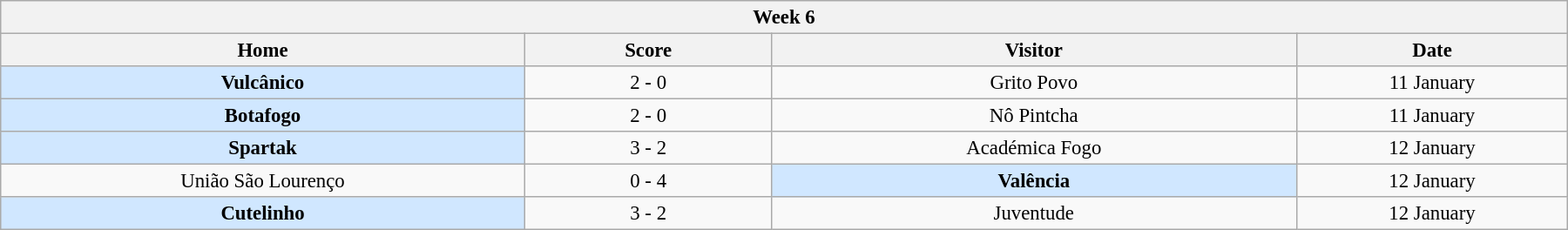<table class="wikitable" style="margin:1em auto; font-size:95%; text-align: center; width: 95%;">
<tr>
<th colspan="12"  style="with:100%; text-align:center;">Week 6</th>
</tr>
<tr>
<th style="width:200px;">Home</th>
<th width="90">Score</th>
<th style="width:200px;">Visitor</th>
<th style="width:100px;">Date</th>
</tr>
<tr align=center>
<td style="background:#d0e7ff;"><strong>Vulcânico</strong></td>
<td>2 - 0</td>
<td>Grito Povo</td>
<td>11 January</td>
</tr>
<tr align=center>
<td style="background:#d0e7ff;"><strong>Botafogo</strong></td>
<td>2 - 0</td>
<td>Nô Pintcha</td>
<td>11 January</td>
</tr>
<tr align=center>
<td style="background:#d0e7ff;"><strong>Spartak</strong></td>
<td>3 - 2</td>
<td>Académica Fogo</td>
<td>12 January</td>
</tr>
<tr align=center>
<td>União São Lourenço</td>
<td>0 - 4</td>
<td style="background:#d0e7ff;"><strong>Valência</strong></td>
<td>12 January</td>
</tr>
<tr align=center>
<td style="background:#d0e7ff;"><strong>Cutelinho</strong></td>
<td>3 - 2</td>
<td>Juventude</td>
<td>12 January</td>
</tr>
</table>
